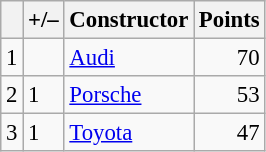<table class="wikitable" style="font-size: 95%;">
<tr>
<th scope="col"></th>
<th scope="col">+/–</th>
<th scope="col">Constructor</th>
<th scope="col">Points</th>
</tr>
<tr>
<td align="center">1</td>
<td align="left"></td>
<td> <a href='#'>Audi</a></td>
<td align="right">70</td>
</tr>
<tr>
<td align="center">2</td>
<td align="left"> 1</td>
<td> <a href='#'>Porsche</a></td>
<td align="right">53</td>
</tr>
<tr>
<td align="center">3</td>
<td align="left"> 1</td>
<td> <a href='#'>Toyota</a></td>
<td align="right">47</td>
</tr>
</table>
